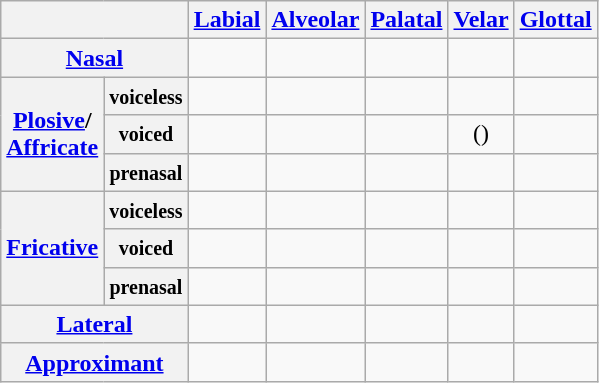<table class="wikitable" style="text-align:center;">
<tr>
<th colspan="2"></th>
<th><a href='#'>Labial</a></th>
<th><a href='#'>Alveolar</a></th>
<th><a href='#'>Palatal</a></th>
<th><a href='#'>Velar</a></th>
<th><a href='#'>Glottal</a></th>
</tr>
<tr>
<th colspan="2"><a href='#'>Nasal</a></th>
<td></td>
<td></td>
<td></td>
<td></td>
<td></td>
</tr>
<tr>
<th rowspan="3"><a href='#'>Plosive</a>/<br><a href='#'>Affricate</a></th>
<th><small>voiceless</small></th>
<td></td>
<td></td>
<td></td>
<td></td>
<td></td>
</tr>
<tr>
<th><small>voiced</small></th>
<td></td>
<td></td>
<td></td>
<td>()</td>
<td></td>
</tr>
<tr>
<th><small>prenasal</small></th>
<td></td>
<td></td>
<td></td>
<td></td>
<td></td>
</tr>
<tr>
<th rowspan="3"><a href='#'>Fricative</a></th>
<th><small>voiceless</small></th>
<td></td>
<td></td>
<td></td>
<td></td>
<td></td>
</tr>
<tr>
<th><small>voiced</small></th>
<td></td>
<td></td>
<td></td>
<td></td>
<td></td>
</tr>
<tr>
<th><small>prenasal</small></th>
<td></td>
<td></td>
<td></td>
<td></td>
<td></td>
</tr>
<tr>
<th colspan="2"><a href='#'>Lateral</a></th>
<td></td>
<td></td>
<td></td>
<td></td>
<td></td>
</tr>
<tr>
<th colspan="2"><a href='#'>Approximant</a></th>
<td></td>
<td></td>
<td></td>
<td></td>
<td></td>
</tr>
</table>
